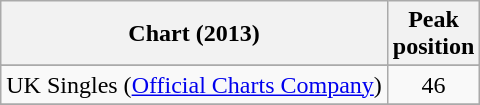<table class="wikitable sortable plainrowheaders">
<tr>
<th scope="col">Chart (2013)</th>
<th scope="col">Peak<br>position</th>
</tr>
<tr>
</tr>
<tr>
<td>UK Singles (<a href='#'>Official Charts Company</a>)</td>
<td align="center">46</td>
</tr>
<tr>
</tr>
</table>
